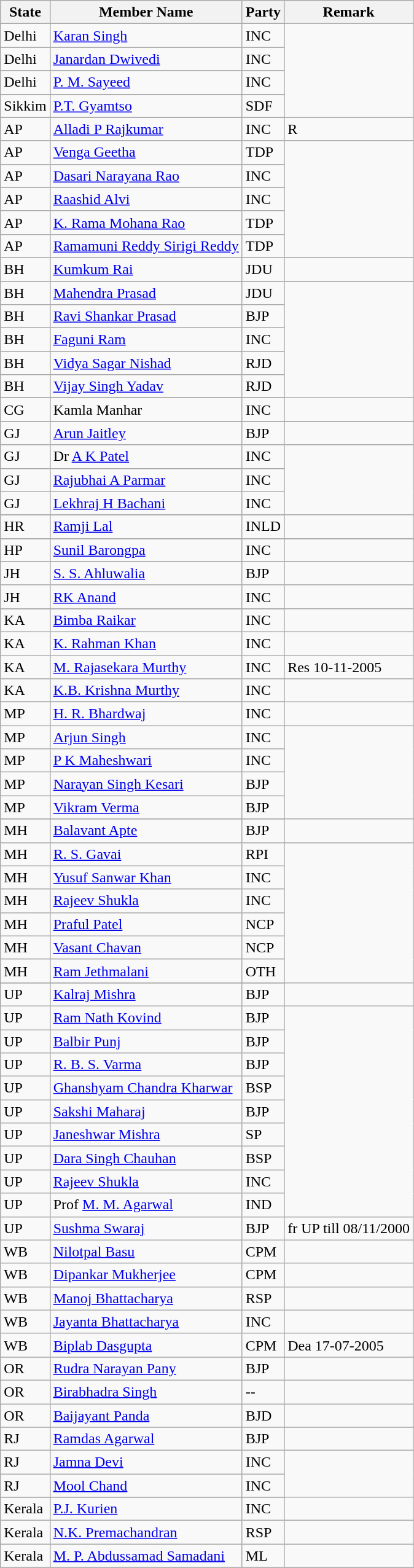<table class="wikitable sortable">
<tr>
<th>State</th>
<th>Member Name</th>
<th>Party</th>
<th>Remark</th>
</tr>
<tr>
</tr>
<tr>
<td>Delhi</td>
<td><a href='#'>Karan Singh</a></td>
<td>INC</td>
</tr>
<tr>
<td>Delhi</td>
<td><a href='#'>Janardan Dwivedi</a></td>
<td>INC</td>
</tr>
<tr>
<td>Delhi</td>
<td><a href='#'>P. M. Sayeed</a></td>
<td>INC</td>
</tr>
<tr>
</tr>
<tr>
<td>Sikkim</td>
<td><a href='#'>P.T. Gyamtso</a></td>
<td>SDF</td>
</tr>
<tr>
</tr>
<tr>
<td>AP</td>
<td><a href='#'>Alladi P Rajkumar</a></td>
<td>INC</td>
<td>R</td>
</tr>
<tr>
<td>AP</td>
<td><a href='#'>Venga Geetha</a></td>
<td>TDP</td>
</tr>
<tr>
<td>AP</td>
<td><a href='#'>Dasari Narayana Rao</a></td>
<td>INC</td>
</tr>
<tr>
<td>AP</td>
<td><a href='#'>Raashid Alvi</a></td>
<td>INC</td>
</tr>
<tr>
<td>AP</td>
<td><a href='#'>K. Rama Mohana Rao</a></td>
<td>TDP</td>
</tr>
<tr>
<td>AP</td>
<td><a href='#'>Ramamuni Reddy Sirigi Reddy</a></td>
<td>TDP</td>
</tr>
<tr>
<td>BH</td>
<td><a href='#'>Kumkum Rai</a></td>
<td>JDU</td>
<td></td>
</tr>
<tr>
<td>BH</td>
<td><a href='#'>Mahendra Prasad</a></td>
<td>JDU</td>
</tr>
<tr>
<td>BH</td>
<td><a href='#'>Ravi Shankar Prasad</a></td>
<td>BJP</td>
</tr>
<tr>
<td>BH</td>
<td><a href='#'>Faguni Ram</a></td>
<td>INC</td>
</tr>
<tr>
<td>BH</td>
<td><a href='#'>Vidya Sagar Nishad</a></td>
<td>RJD</td>
</tr>
<tr>
<td>BH</td>
<td><a href='#'>Vijay Singh Yadav</a></td>
<td>RJD</td>
</tr>
<tr>
</tr>
<tr>
<td>CG</td>
<td>Kamla Manhar</td>
<td>INC</td>
<td></td>
</tr>
<tr>
</tr>
<tr>
<td>GJ</td>
<td><a href='#'>Arun Jaitley</a></td>
<td>BJP</td>
<td></td>
</tr>
<tr>
<td>GJ</td>
<td>Dr <a href='#'>A K Patel</a></td>
<td>INC</td>
</tr>
<tr>
<td>GJ</td>
<td><a href='#'>Rajubhai A Parmar</a></td>
<td>INC</td>
</tr>
<tr>
<td>GJ</td>
<td><a href='#'>Lekhraj H Bachani</a></td>
<td>INC</td>
</tr>
<tr>
</tr>
<tr>
<td>HR</td>
<td><a href='#'>Ramji Lal</a></td>
<td>INLD</td>
<td></td>
</tr>
<tr>
</tr>
<tr>
<td>HP</td>
<td><a href='#'>Sunil Barongpa</a></td>
<td>INC</td>
<td></td>
</tr>
<tr>
</tr>
<tr>
<td>JH</td>
<td><a href='#'>S. S. Ahluwalia</a></td>
<td>BJP</td>
<td></td>
</tr>
<tr>
<td>JH</td>
<td><a href='#'>RK Anand</a></td>
<td>INC</td>
</tr>
<tr>
</tr>
<tr>
<td>KA</td>
<td><a href='#'>Bimba Raikar</a></td>
<td>INC</td>
<td></td>
</tr>
<tr>
<td>KA</td>
<td><a href='#'>K. Rahman Khan</a></td>
<td>INC</td>
</tr>
<tr>
<td>KA</td>
<td><a href='#'>M. Rajasekara Murthy</a></td>
<td>INC</td>
<td>Res 10-11-2005</td>
</tr>
<tr>
<td>KA</td>
<td><a href='#'>K.B. Krishna Murthy</a></td>
<td>INC</td>
</tr>
<tr>
</tr>
<tr>
<td>MP</td>
<td><a href='#'>H. R. Bhardwaj</a></td>
<td>INC</td>
<td></td>
</tr>
<tr>
<td>MP</td>
<td><a href='#'>Arjun Singh</a></td>
<td>INC</td>
</tr>
<tr>
<td>MP</td>
<td><a href='#'>P K Maheshwari</a></td>
<td>INC</td>
</tr>
<tr>
<td>MP</td>
<td><a href='#'>Narayan Singh Kesari</a></td>
<td>BJP</td>
</tr>
<tr>
<td>MP</td>
<td><a href='#'>Vikram Verma</a></td>
<td>BJP</td>
</tr>
<tr>
</tr>
<tr>
<td>MH</td>
<td><a href='#'>Balavant Apte</a></td>
<td>BJP</td>
<td></td>
</tr>
<tr>
<td>MH</td>
<td><a href='#'>R. S. Gavai</a></td>
<td>RPI</td>
</tr>
<tr>
<td>MH</td>
<td><a href='#'>Yusuf Sanwar Khan</a></td>
<td>INC</td>
</tr>
<tr>
<td>MH</td>
<td><a href='#'>Rajeev Shukla</a></td>
<td>INC</td>
</tr>
<tr>
<td>MH</td>
<td><a href='#'>Praful Patel</a></td>
<td>NCP</td>
</tr>
<tr>
<td>MH</td>
<td><a href='#'>Vasant Chavan</a></td>
<td>NCP</td>
</tr>
<tr>
<td>MH</td>
<td><a href='#'>Ram Jethmalani</a></td>
<td>OTH</td>
</tr>
<tr>
</tr>
<tr>
<td>UP </td>
<td><a href='#'>Kalraj Mishra</a></td>
<td>BJP</td>
<td></td>
</tr>
<tr>
<td>UP</td>
<td><a href='#'>Ram Nath Kovind</a></td>
<td>BJP</td>
</tr>
<tr>
<td>UP</td>
<td><a href='#'>Balbir Punj</a></td>
<td>BJP</td>
</tr>
<tr>
<td>UP</td>
<td><a href='#'>R. B. S. Varma</a></td>
<td>BJP</td>
</tr>
<tr>
<td>UP</td>
<td><a href='#'>Ghanshyam Chandra Kharwar</a></td>
<td>BSP</td>
</tr>
<tr>
<td>UP</td>
<td><a href='#'>Sakshi Maharaj</a></td>
<td>BJP</td>
</tr>
<tr>
<td>UP</td>
<td><a href='#'>Janeshwar Mishra</a></td>
<td>SP</td>
</tr>
<tr>
<td>UP</td>
<td><a href='#'>Dara Singh Chauhan</a></td>
<td>BSP</td>
</tr>
<tr>
<td>UP</td>
<td><a href='#'>Rajeev Shukla</a></td>
<td>INC</td>
</tr>
<tr>
<td>UP</td>
<td>Prof <a href='#'>M. M. Agarwal</a></td>
<td>IND</td>
</tr>
<tr>
<td>UP</td>
<td><a href='#'>Sushma Swaraj</a></td>
<td>BJP</td>
<td>fr UP till 08/11/2000</td>
</tr>
<tr>
<td>WB</td>
<td><a href='#'>Nilotpal Basu</a></td>
<td>CPM</td>
<td></td>
</tr>
<tr>
<td>WB</td>
<td><a href='#'>Dipankar Mukherjee</a></td>
<td>CPM</td>
<td></td>
</tr>
<tr>
<td>WB</td>
<td><a href='#'>Manoj Bhattacharya</a></td>
<td>RSP</td>
<td></td>
</tr>
<tr>
<td>WB</td>
<td><a href='#'>Jayanta Bhattacharya</a></td>
<td>INC</td>
<td></td>
</tr>
<tr>
<td>WB</td>
<td><a href='#'>Biplab Dasgupta</a></td>
<td>CPM</td>
<td>Dea 17-07-2005</td>
</tr>
<tr>
</tr>
<tr>
<td>OR</td>
<td><a href='#'>Rudra Narayan Pany</a></td>
<td>BJP</td>
<td></td>
</tr>
<tr>
<td>OR</td>
<td><a href='#'>Birabhadra Singh</a></td>
<td>--</td>
<td></td>
</tr>
<tr>
<td>OR</td>
<td><a href='#'>Baijayant Panda</a></td>
<td>BJD</td>
<td></td>
</tr>
<tr>
</tr>
<tr>
<td>RJ </td>
<td><a href='#'>Ramdas Agarwal</a></td>
<td>BJP</td>
<td></td>
</tr>
<tr>
<td>RJ</td>
<td><a href='#'>Jamna Devi</a></td>
<td>INC</td>
</tr>
<tr>
<td>RJ</td>
<td><a href='#'>Mool Chand</a></td>
<td>INC</td>
</tr>
<tr>
</tr>
<tr>
<td>Kerala</td>
<td><a href='#'>P.J. Kurien</a></td>
<td>INC</td>
<td></td>
</tr>
<tr>
<td>Kerala</td>
<td><a href='#'>N.K. Premachandran</a></td>
<td>RSP</td>
<td></td>
</tr>
<tr>
<td>Kerala</td>
<td><a href='#'>M. P. Abdussamad Samadani</a></td>
<td>ML</td>
<td></td>
</tr>
<tr>
</tr>
<tr>
</tr>
</table>
